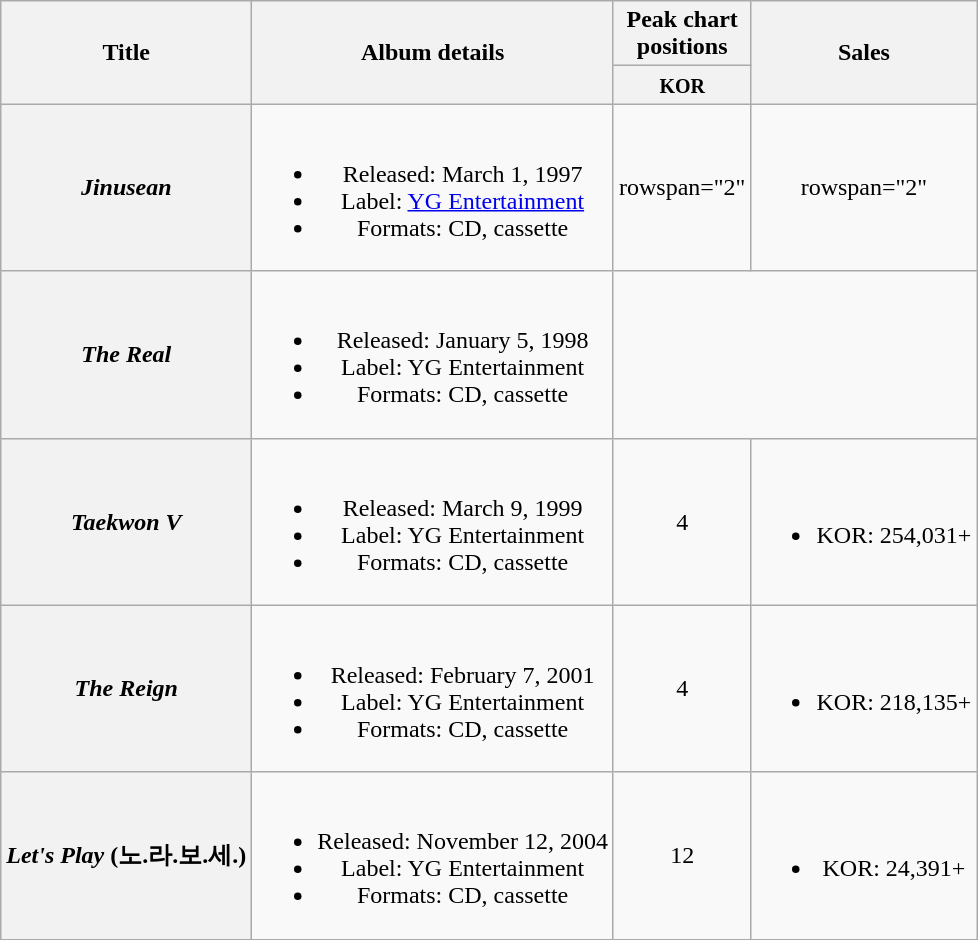<table class="wikitable plainrowheaders" style="text-align:center;">
<tr>
<th scope="col" rowspan="2">Title</th>
<th scope="col" rowspan="2">Album details</th>
<th scope="col" colspan="1" style="width:5em;">Peak chart positions</th>
<th scope="col" rowspan="2">Sales</th>
</tr>
<tr>
<th><small>KOR</small><br></th>
</tr>
<tr>
<th scope="row"><em>Jinusean</em></th>
<td><br><ul><li>Released: March 1, 1997</li><li>Label: <a href='#'>YG Entertainment</a></li><li>Formats: CD, cassette</li></ul></td>
<td>rowspan="2" </td>
<td>rowspan="2" </td>
</tr>
<tr>
<th scope="row"><em>The Real</em></th>
<td><br><ul><li>Released: January 5, 1998</li><li>Label: YG Entertainment</li><li>Formats: CD, cassette</li></ul></td>
</tr>
<tr>
<th scope="row"><em>Taekwon V</em></th>
<td><br><ul><li>Released: March 9, 1999</li><li>Label: YG Entertainment</li><li>Formats: CD, cassette</li></ul></td>
<td>4</td>
<td><br><ul><li>KOR: 254,031+</li></ul></td>
</tr>
<tr>
<th scope="row"><em>The Reign</em></th>
<td><br><ul><li>Released: February 7, 2001</li><li>Label: YG Entertainment</li><li>Formats: CD, cassette</li></ul></td>
<td>4</td>
<td><br><ul><li>KOR: 218,135+</li></ul></td>
</tr>
<tr>
<th scope="row"><em>Let's Play</em> (노.라.보.세.)</th>
<td><br><ul><li>Released: November 12, 2004</li><li>Label: YG Entertainment</li><li>Formats: CD, cassette</li></ul></td>
<td>12</td>
<td><br><ul><li>KOR: 24,391+</li></ul></td>
</tr>
</table>
